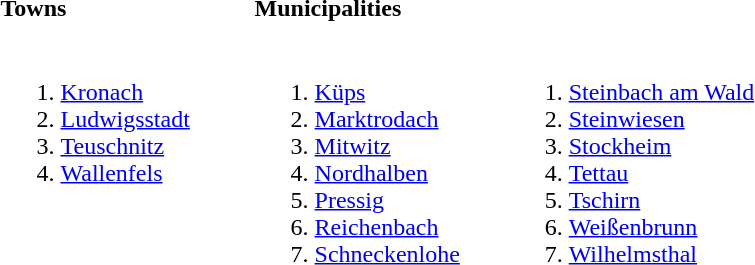<table>
<tr>
<th align=left width=33%>Towns</th>
<th align=left width=33%>Municipalities</th>
<th align=left width=33%></th>
</tr>
<tr valign=top>
<td><br><ol><li><a href='#'>Kronach</a></li><li><a href='#'>Ludwigsstadt</a></li><li><a href='#'>Teuschnitz</a></li><li><a href='#'>Wallenfels</a></li></ol></td>
<td><br><ol><li><a href='#'>Küps</a></li><li><a href='#'>Marktrodach</a></li><li><a href='#'>Mitwitz</a></li><li><a href='#'>Nordhalben</a></li><li><a href='#'>Pressig</a></li><li><a href='#'>Reichenbach</a></li><li><a href='#'>Schneckenlohe</a></li></ol></td>
<td><br><ol>
<li><a href='#'>Steinbach am Wald</a>
<li><a href='#'>Steinwiesen</a>
<li><a href='#'>Stockheim</a>
<li><a href='#'>Tettau</a>
<li><a href='#'>Tschirn</a>
<li><a href='#'>Weißenbrunn</a>
<li><a href='#'>Wilhelmsthal</a>
</ol></td>
</tr>
</table>
